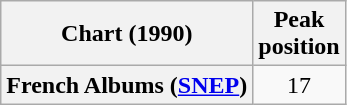<table class="wikitable plainrowheaders" style="text-align:center">
<tr>
<th scope="col">Chart (1990)</th>
<th scope="col">Peak<br>position</th>
</tr>
<tr>
<th scope="row">French Albums (<a href='#'>SNEP</a>)</th>
<td>17</td>
</tr>
</table>
